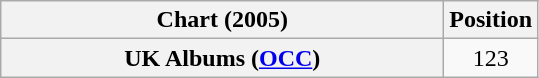<table class="wikitable plainrowheaders" style="text-align:center;">
<tr>
<th scope="col" style="width:18em;">Chart (2005)</th>
<th scope="col">Position</th>
</tr>
<tr>
<th scope="row">UK Albums (<a href='#'>OCC</a>)</th>
<td>123</td>
</tr>
</table>
